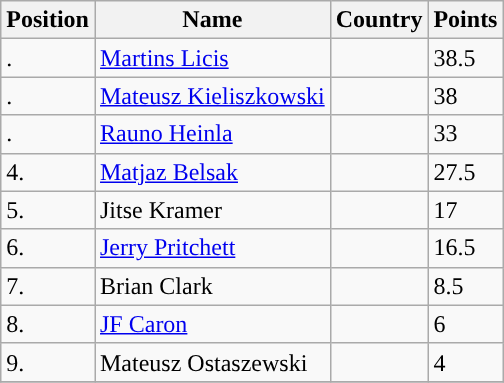<table class="wikitable" style="display: inline-table">
<tr>
<th>Position</th>
<th>Name</th>
<th>Country</th>
<th>Points</th>
</tr>
<tr>
<td>.</td>
<td><a href='#'>Martins Licis</a></td>
<td></td>
<td>38.5</td>
</tr>
<tr>
<td>.</td>
<td><a href='#'>Mateusz Kieliszkowski</a></td>
<td></td>
<td>38</td>
</tr>
<tr>
<td>.</td>
<td><a href='#'>Rauno Heinla</a></td>
<td></td>
<td>33</td>
</tr>
<tr>
<td>4.</td>
<td><a href='#'>Matjaz Belsak</a></td>
<td></td>
<td>27.5</td>
</tr>
<tr>
<td>5.</td>
<td>Jitse Kramer</td>
<td></td>
<td>17</td>
</tr>
<tr>
<td>6.</td>
<td><a href='#'>Jerry Pritchett</a></td>
<td></td>
<td>16.5</td>
</tr>
<tr>
<td>7.</td>
<td>Brian Clark</td>
<td></td>
<td>8.5</td>
</tr>
<tr>
<td>8.</td>
<td><a href='#'>JF Caron</a></td>
<td></td>
<td>6</td>
</tr>
<tr>
<td>9.</td>
<td>Mateusz Ostaszewski</td>
<td></td>
<td>4</td>
</tr>
<tr>
</tr>
</table>
